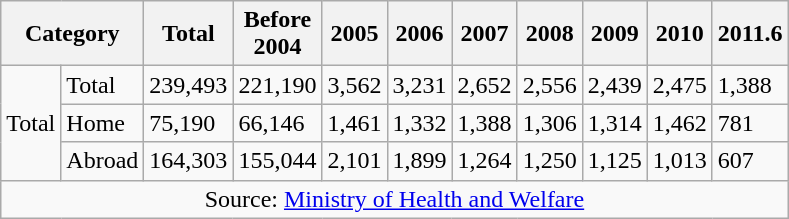<table class="wikitable">
<tr>
<th colspan="2">Category</th>
<th>Total</th>
<th>Before<br> 2004</th>
<th>2005</th>
<th>2006</th>
<th>2007</th>
<th>2008</th>
<th>2009</th>
<th>2010</th>
<th>2011.6</th>
</tr>
<tr>
<td rowspan="3">Total</td>
<td>Total</td>
<td>239,493</td>
<td>221,190</td>
<td>3,562</td>
<td>3,231</td>
<td>2,652</td>
<td>2,556</td>
<td>2,439</td>
<td>2,475</td>
<td>1,388</td>
</tr>
<tr>
<td>Home</td>
<td>75,190</td>
<td>66,146</td>
<td>1,461</td>
<td>1,332</td>
<td>1,388</td>
<td>1,306</td>
<td>1,314</td>
<td>1,462</td>
<td>781</td>
</tr>
<tr>
<td>Abroad</td>
<td>164,303</td>
<td>155,044</td>
<td>2,101</td>
<td>1,899</td>
<td>1,264</td>
<td>1,250</td>
<td>1,125</td>
<td>1,013</td>
<td>607</td>
</tr>
<tr>
<td colspan="14" style="text-align:center">Source: <a href='#'>Ministry of Health and Welfare</a></td>
</tr>
</table>
